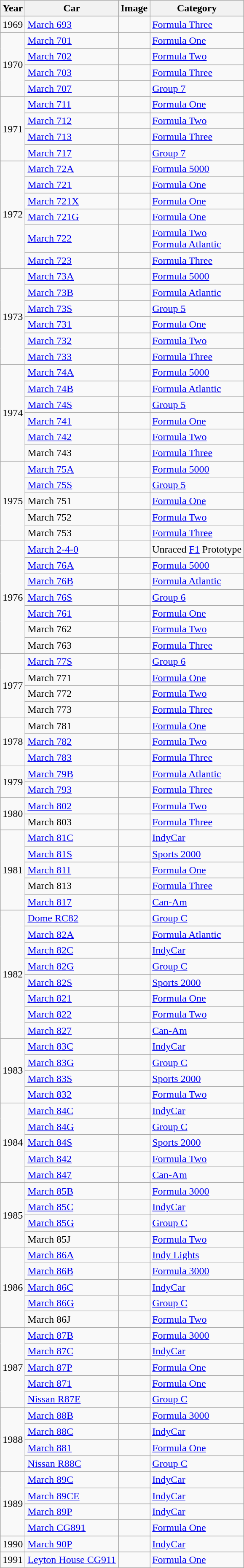<table class="wikitable">
<tr>
<th>Year</th>
<th>Car</th>
<th>Image</th>
<th>Category</th>
</tr>
<tr>
<td>1969</td>
<td><a href='#'>March 693</a></td>
<td></td>
<td><a href='#'>Formula Three</a></td>
</tr>
<tr>
<td rowspan="4">1970</td>
<td><a href='#'>March 701</a></td>
<td></td>
<td><a href='#'>Formula One</a></td>
</tr>
<tr>
<td><a href='#'>March 702</a></td>
<td></td>
<td><a href='#'>Formula Two</a></td>
</tr>
<tr>
<td><a href='#'>March 703</a></td>
<td></td>
<td><a href='#'>Formula Three</a></td>
</tr>
<tr>
<td><a href='#'>March 707</a></td>
<td></td>
<td><a href='#'>Group 7</a></td>
</tr>
<tr>
<td rowspan="4">1971</td>
<td><a href='#'>March 711</a></td>
<td></td>
<td><a href='#'>Formula One</a></td>
</tr>
<tr>
<td><a href='#'>March 712</a></td>
<td></td>
<td><a href='#'>Formula Two</a></td>
</tr>
<tr>
<td><a href='#'>March 713</a></td>
<td></td>
<td><a href='#'>Formula Three</a></td>
</tr>
<tr>
<td><a href='#'>March 717</a></td>
<td></td>
<td><a href='#'>Group 7</a></td>
</tr>
<tr>
<td rowspan="6">1972</td>
<td><a href='#'>March 72A</a></td>
<td></td>
<td><a href='#'>Formula 5000</a></td>
</tr>
<tr>
<td><a href='#'>March 721</a></td>
<td></td>
<td><a href='#'>Formula One</a></td>
</tr>
<tr>
<td><a href='#'>March 721X</a></td>
<td></td>
<td><a href='#'>Formula One</a></td>
</tr>
<tr>
<td><a href='#'>March 721G</a></td>
<td></td>
<td><a href='#'>Formula One</a></td>
</tr>
<tr>
<td><a href='#'>March 722</a></td>
<td></td>
<td><a href='#'>Formula Two</a><br><a href='#'>Formula Atlantic</a></td>
</tr>
<tr>
<td><a href='#'>March 723</a></td>
<td></td>
<td><a href='#'>Formula Three</a></td>
</tr>
<tr>
<td rowspan="6">1973</td>
<td><a href='#'>March 73A</a></td>
<td></td>
<td><a href='#'>Formula 5000</a></td>
</tr>
<tr>
<td><a href='#'>March 73B</a></td>
<td></td>
<td><a href='#'>Formula Atlantic</a></td>
</tr>
<tr>
<td><a href='#'>March 73S</a></td>
<td></td>
<td><a href='#'>Group 5</a></td>
</tr>
<tr>
<td><a href='#'>March 731</a></td>
<td></td>
<td><a href='#'>Formula One</a></td>
</tr>
<tr>
<td><a href='#'>March 732</a></td>
<td></td>
<td><a href='#'>Formula Two</a></td>
</tr>
<tr>
<td><a href='#'>March 733</a></td>
<td></td>
<td><a href='#'>Formula Three</a></td>
</tr>
<tr>
<td rowspan="6">1974</td>
<td><a href='#'>March 74A</a></td>
<td></td>
<td><a href='#'>Formula 5000</a></td>
</tr>
<tr>
<td><a href='#'>March 74B</a></td>
<td></td>
<td><a href='#'>Formula Atlantic</a></td>
</tr>
<tr>
<td><a href='#'>March 74S</a></td>
<td></td>
<td><a href='#'>Group 5</a></td>
</tr>
<tr>
<td><a href='#'>March 741</a></td>
<td></td>
<td><a href='#'>Formula One</a></td>
</tr>
<tr>
<td><a href='#'>March 742</a></td>
<td></td>
<td><a href='#'>Formula Two</a></td>
</tr>
<tr>
<td>March 743</td>
<td></td>
<td><a href='#'>Formula Three</a></td>
</tr>
<tr>
<td rowspan="5">1975</td>
<td><a href='#'>March 75A</a></td>
<td></td>
<td><a href='#'>Formula 5000</a></td>
</tr>
<tr>
<td><a href='#'>March 75S</a></td>
<td></td>
<td><a href='#'>Group 5</a></td>
</tr>
<tr>
<td>March 751</td>
<td></td>
<td><a href='#'>Formula One</a></td>
</tr>
<tr>
<td>March 752</td>
<td></td>
<td><a href='#'>Formula Two</a></td>
</tr>
<tr>
<td>March 753</td>
<td></td>
<td><a href='#'>Formula Three</a></td>
</tr>
<tr>
<td rowspan="7">1976</td>
<td><a href='#'>March 2-4-0</a></td>
<td></td>
<td>Unraced <a href='#'>F1</a> Prototype</td>
</tr>
<tr>
<td><a href='#'>March 76A</a></td>
<td></td>
<td><a href='#'>Formula 5000</a></td>
</tr>
<tr>
<td><a href='#'>March 76B</a></td>
<td></td>
<td><a href='#'>Formula Atlantic</a></td>
</tr>
<tr>
<td><a href='#'>March 76S</a></td>
<td></td>
<td><a href='#'>Group 6</a></td>
</tr>
<tr>
<td><a href='#'>March 761</a></td>
<td></td>
<td><a href='#'>Formula One</a></td>
</tr>
<tr>
<td>March 762</td>
<td></td>
<td><a href='#'>Formula Two</a></td>
</tr>
<tr>
<td>March 763</td>
<td></td>
<td><a href='#'>Formula Three</a></td>
</tr>
<tr>
<td rowspan="4">1977</td>
<td><a href='#'>March 77S</a></td>
<td></td>
<td><a href='#'>Group 6</a></td>
</tr>
<tr>
<td>March 771</td>
<td></td>
<td><a href='#'>Formula One</a></td>
</tr>
<tr>
<td>March 772</td>
<td></td>
<td><a href='#'>Formula Two</a></td>
</tr>
<tr>
<td>March 773</td>
<td></td>
<td><a href='#'>Formula Three</a></td>
</tr>
<tr>
<td rowspan="3">1978</td>
<td>March 781</td>
<td></td>
<td><a href='#'>Formula One</a></td>
</tr>
<tr>
<td><a href='#'>March 782</a></td>
<td></td>
<td><a href='#'>Formula Two</a></td>
</tr>
<tr>
<td><a href='#'>March 783</a></td>
<td></td>
<td><a href='#'>Formula Three</a></td>
</tr>
<tr>
<td rowspan="2">1979</td>
<td><a href='#'>March 79B</a></td>
<td></td>
<td><a href='#'>Formula Atlantic</a></td>
</tr>
<tr>
<td><a href='#'>March 793</a></td>
<td></td>
<td><a href='#'>Formula Three</a></td>
</tr>
<tr>
<td rowspan="2">1980</td>
<td><a href='#'>March 802</a></td>
<td></td>
<td><a href='#'>Formula Two</a></td>
</tr>
<tr>
<td>March 803</td>
<td></td>
<td><a href='#'>Formula Three</a></td>
</tr>
<tr>
<td rowspan="5">1981</td>
<td><a href='#'>March 81C</a></td>
<td></td>
<td><a href='#'>IndyCar</a></td>
</tr>
<tr>
<td><a href='#'>March 81S</a></td>
<td></td>
<td><a href='#'>Sports 2000</a></td>
</tr>
<tr>
<td><a href='#'>March 811</a></td>
<td></td>
<td><a href='#'>Formula One</a></td>
</tr>
<tr>
<td>March 813</td>
<td></td>
<td><a href='#'>Formula Three</a></td>
</tr>
<tr>
<td><a href='#'>March 817</a></td>
<td></td>
<td><a href='#'>Can-Am</a></td>
</tr>
<tr>
<td rowspan="8">1982</td>
<td><a href='#'>Dome RC82</a></td>
<td></td>
<td><a href='#'>Group C</a></td>
</tr>
<tr>
<td><a href='#'>March 82A</a></td>
<td></td>
<td><a href='#'>Formula Atlantic</a></td>
</tr>
<tr>
<td><a href='#'>March 82C</a></td>
<td></td>
<td><a href='#'>IndyCar</a></td>
</tr>
<tr>
<td><a href='#'>March 82G</a></td>
<td></td>
<td><a href='#'>Group C</a></td>
</tr>
<tr>
<td><a href='#'>March 82S</a></td>
<td></td>
<td><a href='#'>Sports 2000</a></td>
</tr>
<tr>
<td><a href='#'>March 821</a></td>
<td></td>
<td><a href='#'>Formula One</a></td>
</tr>
<tr>
<td><a href='#'>March 822</a></td>
<td></td>
<td><a href='#'>Formula Two</a></td>
</tr>
<tr>
<td><a href='#'>March 827</a></td>
<td></td>
<td><a href='#'>Can-Am</a></td>
</tr>
<tr>
<td rowspan="4">1983</td>
<td><a href='#'>March 83C</a></td>
<td></td>
<td><a href='#'>IndyCar</a></td>
</tr>
<tr>
<td><a href='#'>March 83G</a></td>
<td></td>
<td><a href='#'>Group C</a></td>
</tr>
<tr>
<td><a href='#'>March 83S</a></td>
<td></td>
<td><a href='#'>Sports 2000</a></td>
</tr>
<tr>
<td><a href='#'>March 832</a></td>
<td></td>
<td><a href='#'>Formula Two</a></td>
</tr>
<tr>
<td rowspan="5">1984</td>
<td><a href='#'>March 84C</a></td>
<td></td>
<td><a href='#'>IndyCar</a></td>
</tr>
<tr>
<td><a href='#'>March 84G</a></td>
<td></td>
<td><a href='#'>Group C</a></td>
</tr>
<tr>
<td><a href='#'>March 84S</a></td>
<td></td>
<td><a href='#'>Sports 2000</a></td>
</tr>
<tr>
<td><a href='#'>March 842</a></td>
<td></td>
<td><a href='#'>Formula Two</a></td>
</tr>
<tr>
<td><a href='#'>March 847</a></td>
<td></td>
<td><a href='#'>Can-Am</a></td>
</tr>
<tr>
<td rowspan="4">1985</td>
<td><a href='#'>March 85B</a></td>
<td></td>
<td><a href='#'>Formula 3000</a></td>
</tr>
<tr>
<td><a href='#'>March 85C</a></td>
<td></td>
<td><a href='#'>IndyCar</a></td>
</tr>
<tr>
<td><a href='#'>March 85G</a></td>
<td></td>
<td><a href='#'>Group C</a></td>
</tr>
<tr>
<td>March 85J</td>
<td></td>
<td><a href='#'>Formula Two</a></td>
</tr>
<tr>
<td rowspan="5">1986</td>
<td><a href='#'>March 86A</a></td>
<td></td>
<td><a href='#'>Indy Lights</a></td>
</tr>
<tr>
<td><a href='#'>March 86B</a></td>
<td></td>
<td><a href='#'>Formula 3000</a></td>
</tr>
<tr>
<td><a href='#'>March 86C</a></td>
<td></td>
<td><a href='#'>IndyCar</a></td>
</tr>
<tr>
<td><a href='#'>March 86G</a></td>
<td></td>
<td><a href='#'>Group C</a></td>
</tr>
<tr>
<td>March 86J</td>
<td></td>
<td><a href='#'>Formula Two</a></td>
</tr>
<tr>
<td rowspan="5">1987</td>
<td><a href='#'>March 87B</a></td>
<td></td>
<td><a href='#'>Formula 3000</a></td>
</tr>
<tr>
<td><a href='#'>March 87C</a></td>
<td></td>
<td><a href='#'>IndyCar</a></td>
</tr>
<tr>
<td><a href='#'>March 87P</a></td>
<td></td>
<td><a href='#'>Formula One</a></td>
</tr>
<tr>
<td><a href='#'>March 871</a></td>
<td></td>
<td><a href='#'>Formula One</a></td>
</tr>
<tr>
<td><a href='#'>Nissan R87E</a></td>
<td></td>
<td><a href='#'>Group C</a></td>
</tr>
<tr>
<td rowspan="4">1988</td>
<td><a href='#'>March 88B</a></td>
<td></td>
<td><a href='#'>Formula 3000</a></td>
</tr>
<tr>
<td><a href='#'>March 88C</a></td>
<td></td>
<td><a href='#'>IndyCar</a></td>
</tr>
<tr>
<td><a href='#'>March 881</a></td>
<td></td>
<td><a href='#'>Formula One</a></td>
</tr>
<tr>
<td><a href='#'>Nissan R88C</a></td>
<td></td>
<td><a href='#'>Group C</a></td>
</tr>
<tr>
<td rowspan="4">1989</td>
<td><a href='#'>March 89C</a></td>
<td></td>
<td><a href='#'>IndyCar</a></td>
</tr>
<tr>
<td><a href='#'>March 89CE</a></td>
<td></td>
<td><a href='#'>IndyCar</a></td>
</tr>
<tr>
<td><a href='#'>March 89P</a></td>
<td></td>
<td><a href='#'>IndyCar</a></td>
</tr>
<tr>
<td><a href='#'>March CG891</a></td>
<td></td>
<td><a href='#'>Formula One</a></td>
</tr>
<tr>
<td>1990</td>
<td><a href='#'>March 90P</a></td>
<td></td>
<td><a href='#'>IndyCar</a></td>
</tr>
<tr>
<td>1991</td>
<td><a href='#'>Leyton House CG911</a></td>
<td></td>
<td><a href='#'>Formula One</a></td>
</tr>
</table>
